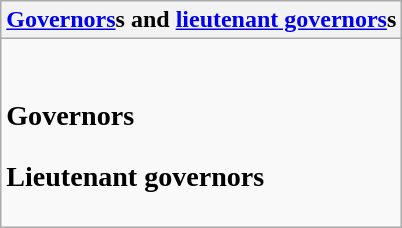<table class="wikitable collapsible collapsed">
<tr>
<th><a href='#'>Governors</a>s and <a href='#'>lieutenant governors</a>s</th>
</tr>
<tr>
<td><br><h3>Governors</h3><h3>Lieutenant governors</h3></td>
</tr>
</table>
